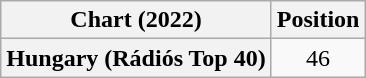<table class="wikitable plainrowheaders" style="text-align:center">
<tr>
<th scope="col">Chart (2022)</th>
<th scope="col">Position</th>
</tr>
<tr>
<th scope="row">Hungary (Rádiós Top 40)</th>
<td>46</td>
</tr>
</table>
